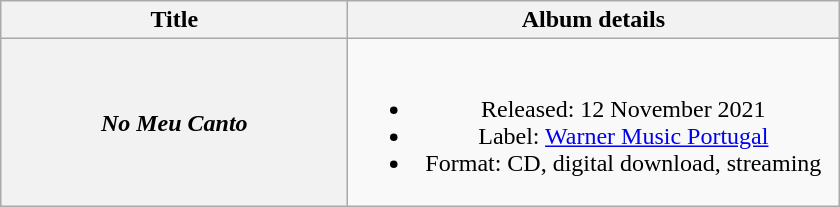<table class="wikitable plainrowheaders" style="text-align:center;">
<tr>
<th scope="col" rowspan="1" style="width:14em;">Title</th>
<th scope="col" rowspan="1" style="width:20em;">Album details</th>
</tr>
<tr>
<th scope="row"><em>No Meu Canto</em></th>
<td><br><ul><li>Released: 12 November 2021</li><li>Label: <a href='#'>Warner Music Portugal</a></li><li>Format: CD, digital download, streaming</li></ul></td>
</tr>
</table>
